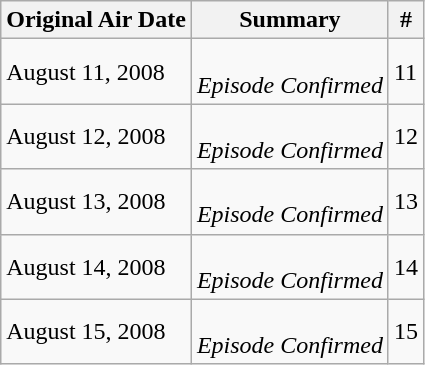<table class="wikitable">
<tr>
<th>Original Air Date</th>
<th>Summary</th>
<th>#</th>
</tr>
<tr>
<td>August 11, 2008</td>
<td><br><em>Episode Confirmed</em></td>
<td>11</td>
</tr>
<tr>
<td>August 12, 2008</td>
<td><br><em>Episode Confirmed</em></td>
<td>12</td>
</tr>
<tr>
<td>August 13, 2008</td>
<td><br><em>Episode Confirmed</em></td>
<td>13</td>
</tr>
<tr>
<td>August 14, 2008</td>
<td><br><em>Episode Confirmed</em></td>
<td>14</td>
</tr>
<tr>
<td>August 15, 2008</td>
<td><br><em>Episode Confirmed</em></td>
<td>15</td>
</tr>
</table>
